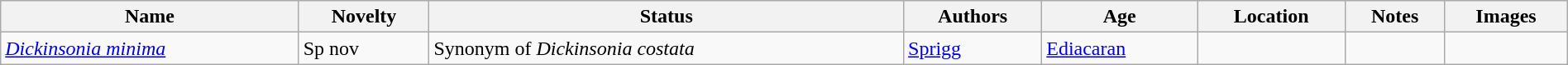<table class="wikitable sortable" align="center" width="100%">
<tr>
<th>Name</th>
<th>Novelty</th>
<th>Status</th>
<th>Authors</th>
<th>Age</th>
<th>Location</th>
<th>Notes</th>
<th>Images</th>
</tr>
<tr>
<td><em><a href='#'>Dickinsonia minima</a></em></td>
<td>Sp nov</td>
<td>Synonym of <em>Dickinsonia costata</em></td>
<td><a href='#'>Sprigg</a></td>
<td><a href='#'>Ediacaran</a></td>
<td></td>
<td></td>
<td></td>
</tr>
</table>
